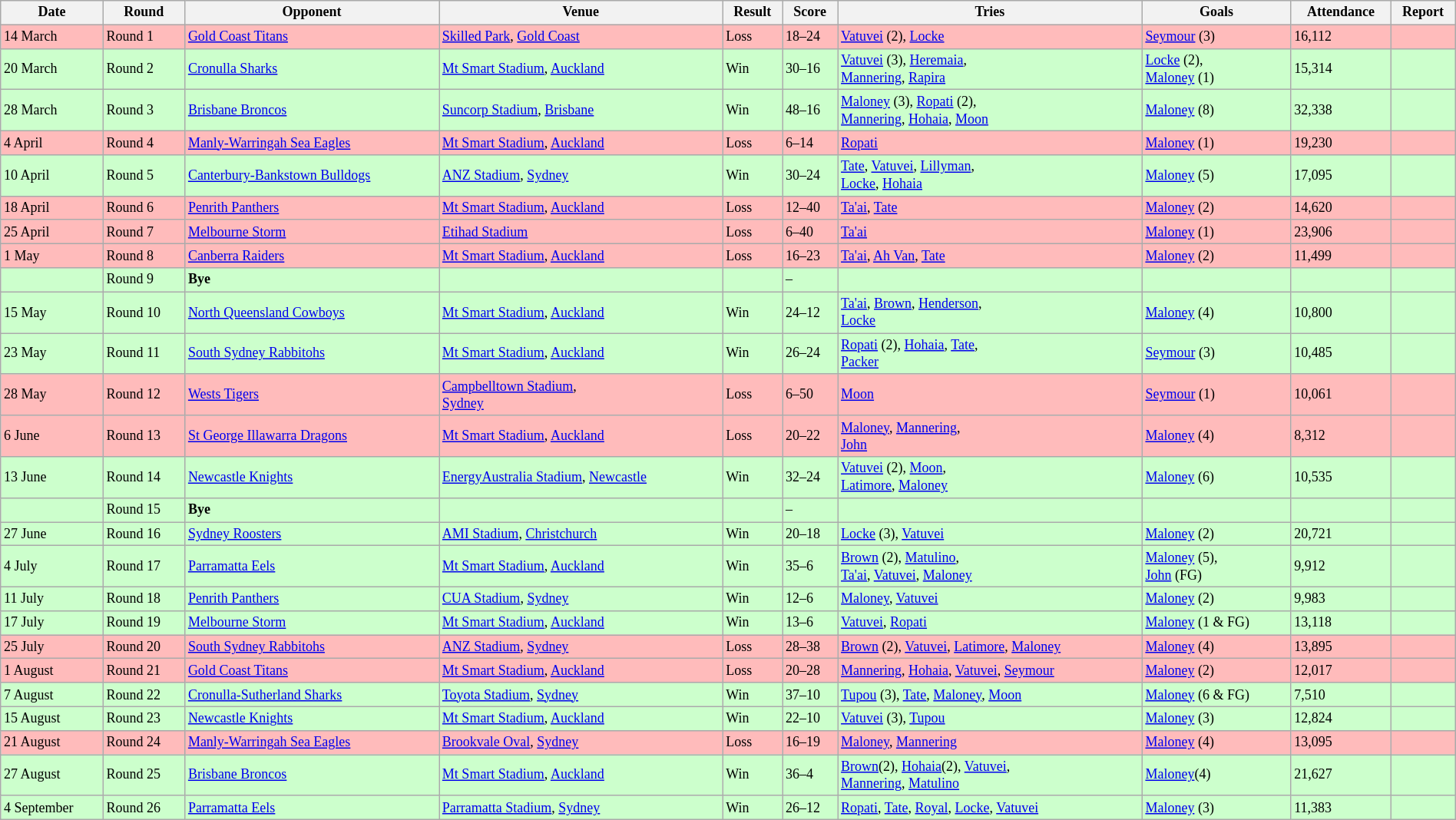<table class="wikitable"  style="font-size:75%; width:100%;">
<tr>
<th>Date</th>
<th>Round</th>
<th>Opponent</th>
<th>Venue</th>
<th>Result</th>
<th>Score</th>
<th>Tries</th>
<th>Goals</th>
<th>Attendance</th>
<th>Report</th>
</tr>
<tr style="background:#fbb;">
<td>14 March</td>
<td>Round 1</td>
<td> <a href='#'>Gold Coast Titans</a></td>
<td><a href='#'>Skilled Park</a>, <a href='#'>Gold Coast</a></td>
<td>Loss</td>
<td>18–24</td>
<td><a href='#'>Vatuvei</a> (2), <a href='#'>Locke</a></td>
<td><a href='#'>Seymour</a> (3)</td>
<td>16,112</td>
<td></td>
</tr>
<tr style="background:#cfc;">
<td>20 March</td>
<td>Round 2</td>
<td> <a href='#'>Cronulla Sharks</a></td>
<td><a href='#'>Mt Smart Stadium</a>, <a href='#'>Auckland</a></td>
<td>Win</td>
<td>30–16</td>
<td><a href='#'>Vatuvei</a> (3), <a href='#'>Heremaia</a>,<br> <a href='#'>Mannering</a>, <a href='#'>Rapira</a></td>
<td><a href='#'>Locke</a> (2),<br> <a href='#'>Maloney</a> (1)</td>
<td>15,314</td>
<td></td>
</tr>
<tr style="background:#cfc;">
<td>28 March</td>
<td>Round 3</td>
<td> <a href='#'>Brisbane Broncos</a></td>
<td><a href='#'>Suncorp Stadium</a>, <a href='#'>Brisbane</a></td>
<td>Win</td>
<td>48–16</td>
<td><a href='#'>Maloney</a> (3), <a href='#'>Ropati</a> (2),<br> <a href='#'>Mannering</a>, <a href='#'>Hohaia</a>, <a href='#'>Moon</a></td>
<td><a href='#'>Maloney</a> (8)</td>
<td>32,338</td>
<td></td>
</tr>
<tr style="background:#fbb;">
<td>4 April</td>
<td>Round 4</td>
<td> <a href='#'>Manly-Warringah Sea Eagles</a></td>
<td><a href='#'>Mt Smart Stadium</a>, <a href='#'>Auckland</a></td>
<td>Loss</td>
<td>6–14</td>
<td><a href='#'>Ropati</a></td>
<td><a href='#'>Maloney</a> (1)</td>
<td>19,230</td>
<td></td>
</tr>
<tr style="background:#cfc;">
<td>10 April</td>
<td>Round 5</td>
<td> <a href='#'>Canterbury-Bankstown Bulldogs</a></td>
<td><a href='#'>ANZ Stadium</a>, <a href='#'>Sydney</a></td>
<td>Win</td>
<td>30–24</td>
<td><a href='#'>Tate</a>, <a href='#'>Vatuvei</a>, <a href='#'>Lillyman</a>,<br> <a href='#'>Locke</a>, <a href='#'>Hohaia</a></td>
<td><a href='#'>Maloney</a> (5)</td>
<td>17,095</td>
<td></td>
</tr>
<tr style="background:#fbb;">
<td>18 April</td>
<td>Round 6</td>
<td> <a href='#'>Penrith Panthers</a></td>
<td><a href='#'>Mt Smart Stadium</a>, <a href='#'>Auckland</a></td>
<td>Loss</td>
<td>12–40</td>
<td><a href='#'>Ta'ai</a>, <a href='#'>Tate</a></td>
<td><a href='#'>Maloney</a> (2)</td>
<td>14,620</td>
<td></td>
</tr>
<tr style="background:#fbb;">
<td>25 April</td>
<td>Round 7</td>
<td> <a href='#'>Melbourne Storm</a></td>
<td><a href='#'>Etihad Stadium</a></td>
<td>Loss</td>
<td>6–40</td>
<td><a href='#'>Ta'ai</a></td>
<td><a href='#'>Maloney</a> (1)</td>
<td>23,906</td>
<td></td>
</tr>
<tr style="background:#fbb;">
<td>1 May</td>
<td>Round 8</td>
<td> <a href='#'>Canberra Raiders</a></td>
<td><a href='#'>Mt Smart Stadium</a>, <a href='#'>Auckland</a></td>
<td>Loss</td>
<td>16–23</td>
<td><a href='#'>Ta'ai</a>, <a href='#'>Ah Van</a>, <a href='#'>Tate</a></td>
<td><a href='#'>Maloney</a> (2)</td>
<td>11,499</td>
<td></td>
</tr>
<tr style="background:#cfc;">
<td></td>
<td>Round 9</td>
<td><strong>Bye</strong></td>
<td></td>
<td></td>
<td>–</td>
<td></td>
<td></td>
<td></td>
<td></td>
</tr>
<tr style="background:#cfc;">
<td>15 May</td>
<td>Round 10</td>
<td> <a href='#'>North Queensland Cowboys</a></td>
<td><a href='#'>Mt Smart Stadium</a>, <a href='#'>Auckland</a></td>
<td>Win</td>
<td>24–12</td>
<td><a href='#'>Ta'ai</a>, <a href='#'>Brown</a>, <a href='#'>Henderson</a>,<br> <a href='#'>Locke</a></td>
<td><a href='#'>Maloney</a> (4)</td>
<td>10,800</td>
<td></td>
</tr>
<tr style="background:#cfc;">
<td>23 May</td>
<td>Round 11</td>
<td> <a href='#'>South Sydney Rabbitohs</a></td>
<td><a href='#'>Mt Smart Stadium</a>, <a href='#'>Auckland</a></td>
<td>Win</td>
<td>26–24</td>
<td><a href='#'>Ropati</a> (2), <a href='#'>Hohaia</a>, <a href='#'>Tate</a>,<br> <a href='#'>Packer</a></td>
<td><a href='#'>Seymour</a> (3)</td>
<td>10,485</td>
<td></td>
</tr>
<tr style="background:#fbb;">
<td>28 May</td>
<td>Round 12</td>
<td> <a href='#'>Wests Tigers</a></td>
<td><a href='#'>Campbelltown Stadium</a>,<br> <a href='#'>Sydney</a></td>
<td>Loss</td>
<td>6–50</td>
<td><a href='#'>Moon</a></td>
<td><a href='#'>Seymour</a> (1)</td>
<td>10,061</td>
<td></td>
</tr>
<tr style="background:#fbb;">
<td>6 June</td>
<td>Round 13</td>
<td> <a href='#'>St George Illawarra Dragons</a></td>
<td><a href='#'>Mt Smart Stadium</a>, <a href='#'>Auckland</a></td>
<td>Loss</td>
<td>20–22</td>
<td><a href='#'>Maloney</a>, <a href='#'>Mannering</a>,<br> <a href='#'>John</a></td>
<td><a href='#'>Maloney</a> (4)</td>
<td>8,312</td>
<td></td>
</tr>
<tr style="background:#cfc;">
<td>13 June</td>
<td>Round 14</td>
<td> <a href='#'>Newcastle Knights</a></td>
<td><a href='#'>EnergyAustralia Stadium</a>, <a href='#'>Newcastle</a></td>
<td>Win</td>
<td>32–24</td>
<td><a href='#'>Vatuvei</a> (2), <a href='#'>Moon</a>,<br> <a href='#'>Latimore</a>, <a href='#'>Maloney</a></td>
<td><a href='#'>Maloney</a> (6)</td>
<td>10,535</td>
<td></td>
</tr>
<tr style="background:#cfc;">
<td></td>
<td>Round 15</td>
<td><strong>Bye</strong></td>
<td></td>
<td></td>
<td>–</td>
<td></td>
<td></td>
<td></td>
<td></td>
</tr>
<tr style="background:#cfc;">
<td>27 June</td>
<td>Round 16</td>
<td> <a href='#'>Sydney Roosters</a></td>
<td><a href='#'>AMI Stadium</a>, <a href='#'>Christchurch</a></td>
<td>Win</td>
<td>20–18</td>
<td><a href='#'>Locke</a> (3), <a href='#'>Vatuvei</a></td>
<td><a href='#'>Maloney</a> (2)</td>
<td>20,721</td>
<td></td>
</tr>
<tr style="background:#cfc;">
<td>4 July</td>
<td>Round 17</td>
<td> <a href='#'>Parramatta Eels</a></td>
<td><a href='#'>Mt Smart Stadium</a>, <a href='#'>Auckland</a></td>
<td>Win</td>
<td>35–6</td>
<td><a href='#'>Brown</a> (2), <a href='#'>Matulino</a>,<br> <a href='#'>Ta'ai</a>, <a href='#'>Vatuvei</a>, <a href='#'>Maloney</a></td>
<td><a href='#'>Maloney</a> (5),<br> <a href='#'>John</a> (FG)</td>
<td>9,912</td>
<td></td>
</tr>
<tr style="background:#cfc;">
<td>11 July</td>
<td>Round 18</td>
<td> <a href='#'>Penrith Panthers</a></td>
<td><a href='#'>CUA Stadium</a>, <a href='#'>Sydney</a></td>
<td>Win</td>
<td>12–6</td>
<td><a href='#'>Maloney</a>, <a href='#'>Vatuvei</a></td>
<td><a href='#'>Maloney</a> (2)</td>
<td>9,983</td>
<td></td>
</tr>
<tr style="background:#cfc;">
<td>17 July</td>
<td>Round 19</td>
<td> <a href='#'>Melbourne Storm</a></td>
<td><a href='#'>Mt Smart Stadium</a>, <a href='#'>Auckland</a></td>
<td>Win</td>
<td>13–6</td>
<td><a href='#'>Vatuvei</a>, <a href='#'>Ropati</a></td>
<td><a href='#'>Maloney</a> (1 & FG)</td>
<td>13,118</td>
<td></td>
</tr>
<tr style="background:#fbb;">
<td>25 July</td>
<td>Round 20</td>
<td> <a href='#'>South Sydney Rabbitohs</a></td>
<td><a href='#'>ANZ Stadium</a>, <a href='#'>Sydney</a></td>
<td>Loss</td>
<td>28–38</td>
<td><a href='#'>Brown</a> (2), <a href='#'>Vatuvei</a>, <a href='#'>Latimore</a>, <a href='#'>Maloney</a></td>
<td><a href='#'>Maloney</a> (4)</td>
<td>13,895</td>
<td></td>
</tr>
<tr style="background:#fbb;">
<td>1 August</td>
<td>Round 21</td>
<td> <a href='#'>Gold Coast Titans</a></td>
<td><a href='#'>Mt Smart Stadium</a>, <a href='#'>Auckland</a></td>
<td>Loss</td>
<td>20–28</td>
<td><a href='#'>Mannering</a>, <a href='#'>Hohaia</a>, <a href='#'>Vatuvei</a>, <a href='#'>Seymour</a></td>
<td><a href='#'>Maloney</a> (2)</td>
<td>12,017</td>
<td></td>
</tr>
<tr style="background:#cfc;">
<td>7 August</td>
<td>Round 22</td>
<td> <a href='#'>Cronulla-Sutherland Sharks</a></td>
<td><a href='#'>Toyota Stadium</a>, <a href='#'>Sydney</a></td>
<td>Win</td>
<td>37–10</td>
<td><a href='#'>Tupou</a> (3), <a href='#'>Tate</a>, <a href='#'>Maloney</a>, <a href='#'>Moon</a></td>
<td><a href='#'>Maloney</a> (6 & FG)</td>
<td>7,510</td>
<td></td>
</tr>
<tr style="background:#cfc;">
<td>15 August</td>
<td>Round 23</td>
<td> <a href='#'>Newcastle Knights</a></td>
<td><a href='#'>Mt Smart Stadium</a>, <a href='#'>Auckland</a></td>
<td>Win</td>
<td>22–10</td>
<td><a href='#'>Vatuvei</a> (3), <a href='#'>Tupou</a></td>
<td><a href='#'>Maloney</a> (3)</td>
<td>12,824</td>
<td></td>
</tr>
<tr style="background:#fbb;">
<td>21 August</td>
<td>Round 24</td>
<td> <a href='#'>Manly-Warringah Sea Eagles</a></td>
<td><a href='#'>Brookvale Oval</a>, <a href='#'>Sydney</a></td>
<td>Loss</td>
<td>16–19</td>
<td><a href='#'>Maloney</a>, <a href='#'>Mannering</a></td>
<td><a href='#'>Maloney</a> (4)</td>
<td>13,095</td>
<td></td>
</tr>
<tr style="background:#cfc;">
<td>27 August</td>
<td>Round 25</td>
<td> <a href='#'>Brisbane Broncos</a></td>
<td><a href='#'>Mt Smart Stadium</a>, <a href='#'>Auckland</a></td>
<td>Win</td>
<td>36–4</td>
<td><a href='#'>Brown</a>(2), <a href='#'>Hohaia</a>(2), <a href='#'>Vatuvei</a>,<br> <a href='#'>Mannering</a>, <a href='#'>Matulino</a></td>
<td><a href='#'>Maloney</a>(4)</td>
<td>21,627</td>
<td></td>
</tr>
<tr style="background:#cfc;">
<td>4 September</td>
<td>Round 26</td>
<td> <a href='#'>Parramatta Eels</a></td>
<td><a href='#'>Parramatta Stadium</a>, <a href='#'>Sydney</a></td>
<td>Win</td>
<td>26–12</td>
<td><a href='#'>Ropati</a>, <a href='#'>Tate</a>, <a href='#'>Royal</a>, <a href='#'>Locke</a>, <a href='#'>Vatuvei</a></td>
<td><a href='#'>Maloney</a> (3)</td>
<td>11,383</td>
<td></td>
</tr>
</table>
